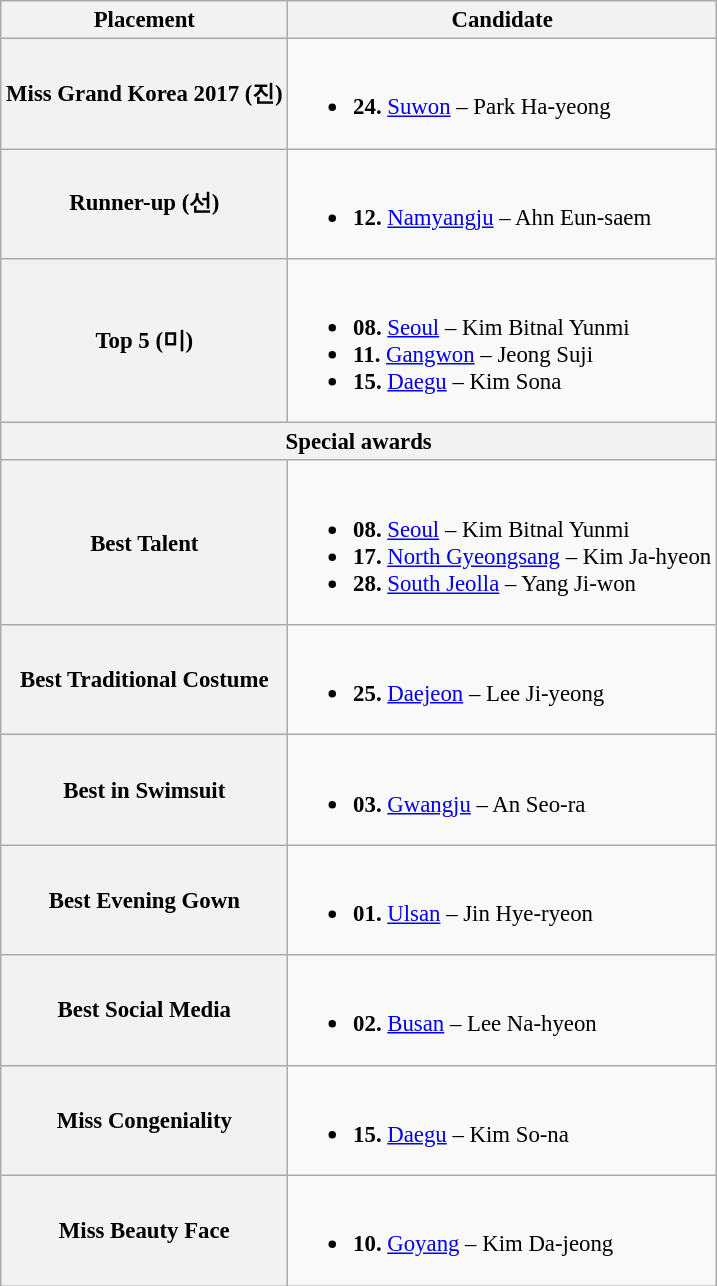<table class="wikitable" style="font-size: 95%">
<tr>
<th>Placement</th>
<th>Candidate</th>
</tr>
<tr>
<th>Miss Grand Korea 2017 (진)</th>
<td><br><ul><li><strong>24. </strong> <a href='#'>Suwon</a> – Park Ha-yeong</li></ul></td>
</tr>
<tr>
<th>Runner-up (선)</th>
<td><br><ul><li><strong>12.</strong> <a href='#'>Namyangju</a> – Ahn Eun-saem</li></ul></td>
</tr>
<tr>
<th>Top 5 (미)</th>
<td><br><ul><li><strong>08.</strong> <a href='#'>Seoul</a> – Kim Bitnal Yunmi</li><li><strong>11.</strong> <a href='#'>Gangwon</a> – Jeong Suji</li><li><strong>15.</strong> <a href='#'>Daegu</a> – Kim Sona</li></ul></td>
</tr>
<tr>
<th colspan=2>Special awards</th>
</tr>
<tr>
<th>Best Talent</th>
<td><br><ul><li><strong>08.</strong> <a href='#'>Seoul</a> – Kim Bitnal Yunmi</li><li><strong>17.</strong> <a href='#'>North Gyeongsang</a> – Kim Ja-hyeon</li><li><strong>28.</strong> <a href='#'>South Jeolla</a> – Yang Ji-won</li></ul></td>
</tr>
<tr>
<th>Best Traditional Costume</th>
<td><br><ul><li><strong>25.</strong> <a href='#'>Daejeon</a> – Lee Ji-yeong</li></ul></td>
</tr>
<tr>
<th>Best in Swimsuit</th>
<td><br><ul><li><strong>03.</strong> <a href='#'>Gwangju</a> – An Seo-ra</li></ul></td>
</tr>
<tr>
<th>Best Evening Gown</th>
<td><br><ul><li><strong>01.</strong> <a href='#'>Ulsan</a> – Jin Hye-ryeon</li></ul></td>
</tr>
<tr>
<th>Best Social Media</th>
<td><br><ul><li><strong>02.</strong> <a href='#'>Busan</a> – Lee Na-hyeon</li></ul></td>
</tr>
<tr>
<th>Miss Congeniality</th>
<td><br><ul><li><strong>15.</strong> <a href='#'>Daegu</a> – Kim So-na</li></ul></td>
</tr>
<tr>
<th>Miss Beauty Face</th>
<td><br><ul><li><strong>10.</strong> <a href='#'>Goyang</a> – Kim Da-jeong</li></ul></td>
</tr>
</table>
